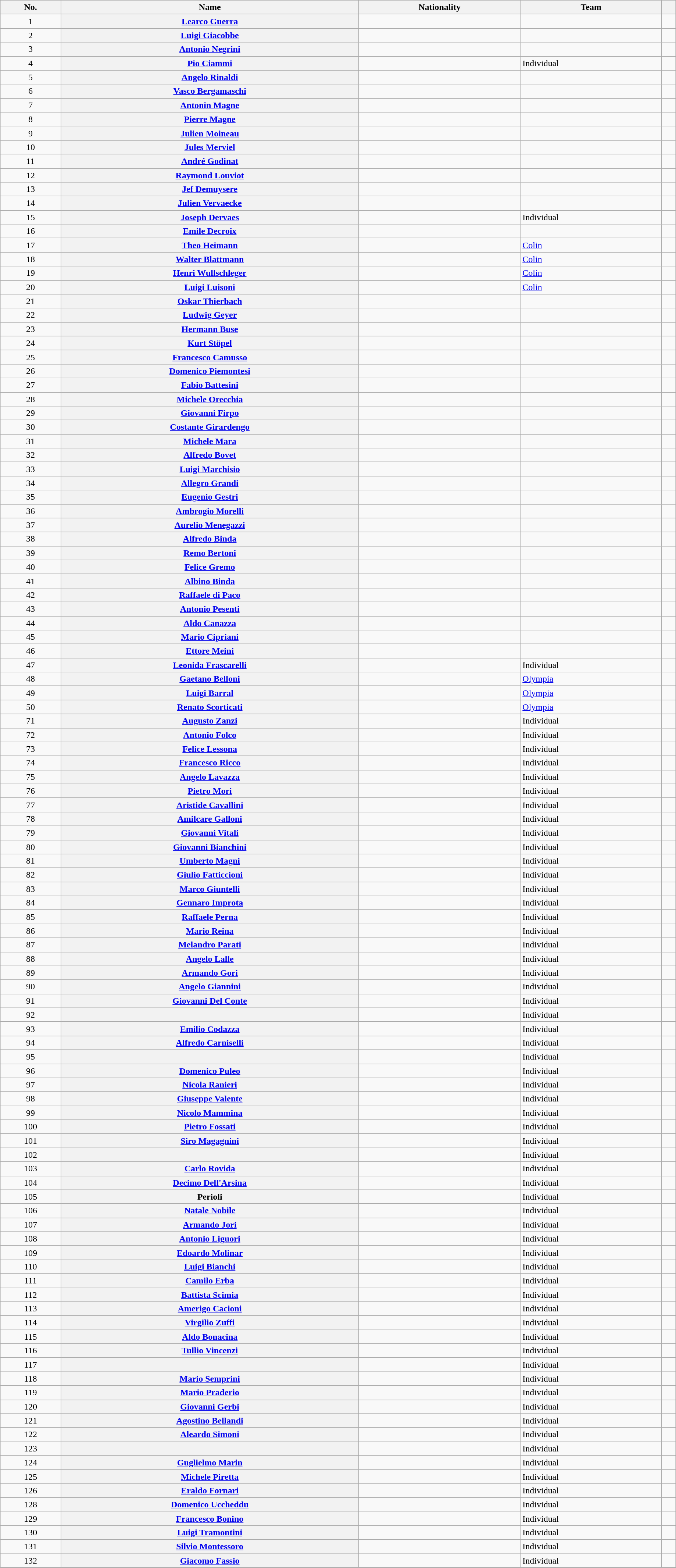<table class="wikitable plainrowheaders sortable" style="width:97%">
<tr>
<th scope="col">No.</th>
<th scope="col">Name</th>
<th scope="col">Nationality</th>
<th scope="col">Team</th>
<th scope="col" class="unsortable"></th>
</tr>
<tr>
<td style="text-align:center;">1</td>
<th scope="row"><a href='#'>Learco Guerra</a></th>
<td></td>
<td></td>
<td style="text-align:center;"></td>
</tr>
<tr>
<td style="text-align:center;">2</td>
<th scope="row"><a href='#'>Luigi Giacobbe</a></th>
<td></td>
<td></td>
<td style="text-align:center;"></td>
</tr>
<tr>
<td style="text-align:center;">3</td>
<th scope="row"><a href='#'>Antonio Negrini</a></th>
<td></td>
<td></td>
<td style="text-align:center;"></td>
</tr>
<tr>
<td style="text-align:center;">4</td>
<th scope="row"><a href='#'>Pio Ciammi</a></th>
<td></td>
<td>Individual</td>
<td style="text-align:center;"></td>
</tr>
<tr>
<td style="text-align:center;">5</td>
<th scope="row"><a href='#'>Angelo Rinaldi</a></th>
<td></td>
<td></td>
<td style="text-align:center;"></td>
</tr>
<tr>
<td style="text-align:center;">6</td>
<th scope="row"><a href='#'>Vasco Bergamaschi</a></th>
<td></td>
<td></td>
<td style="text-align:center;"></td>
</tr>
<tr>
<td style="text-align:center;">7</td>
<th scope="row"><a href='#'>Antonin Magne</a></th>
<td></td>
<td></td>
<td style="text-align:center;"></td>
</tr>
<tr>
<td style="text-align:center;">8</td>
<th scope="row"><a href='#'>Pierre Magne</a></th>
<td></td>
<td></td>
<td style="text-align:center;"></td>
</tr>
<tr>
<td style="text-align:center;">9</td>
<th scope="row"><a href='#'>Julien Moineau</a></th>
<td></td>
<td></td>
<td style="text-align:center;"></td>
</tr>
<tr>
<td style="text-align:center;">10</td>
<th scope="row"><a href='#'>Jules Merviel</a></th>
<td></td>
<td></td>
<td style="text-align:center;"></td>
</tr>
<tr>
<td style="text-align:center;">11</td>
<th scope="row"><a href='#'>André Godinat</a></th>
<td></td>
<td></td>
<td style="text-align:center;"></td>
</tr>
<tr>
<td style="text-align:center;">12</td>
<th scope="row"><a href='#'>Raymond Louviot</a></th>
<td></td>
<td></td>
<td style="text-align:center;"></td>
</tr>
<tr>
<td style="text-align:center;">13</td>
<th scope="row"><a href='#'>Jef Demuysere</a></th>
<td></td>
<td></td>
<td style="text-align:center;"></td>
</tr>
<tr>
<td style="text-align:center;">14</td>
<th scope="row"><a href='#'>Julien Vervaecke</a></th>
<td></td>
<td></td>
<td style="text-align:center;"></td>
</tr>
<tr>
<td style="text-align:center;">15</td>
<th scope="row"><a href='#'>Joseph Dervaes</a></th>
<td></td>
<td>Individual</td>
<td style="text-align:center;"></td>
</tr>
<tr>
<td style="text-align:center;">16</td>
<th scope="row"><a href='#'>Emile Decroix</a></th>
<td></td>
<td></td>
<td style="text-align:center;"></td>
</tr>
<tr>
<td style="text-align:center;">17</td>
<th scope="row"><a href='#'>Theo Heimann</a></th>
<td></td>
<td><a href='#'>Colin</a></td>
<td style="text-align:center;"></td>
</tr>
<tr>
<td style="text-align:center;">18</td>
<th scope="row"><a href='#'>Walter Blattmann</a></th>
<td></td>
<td><a href='#'>Colin</a></td>
<td style="text-align:center;"></td>
</tr>
<tr>
<td style="text-align:center;">19</td>
<th scope="row"><a href='#'>Henri Wullschleger</a></th>
<td></td>
<td><a href='#'>Colin</a></td>
<td style="text-align:center;"></td>
</tr>
<tr>
<td style="text-align:center;">20</td>
<th scope="row"><a href='#'>Luigi Luisoni</a></th>
<td></td>
<td><a href='#'>Colin</a></td>
<td style="text-align:center;"></td>
</tr>
<tr>
<td style="text-align:center;">21</td>
<th scope="row"><a href='#'>Oskar Thierbach</a></th>
<td></td>
<td></td>
<td style="text-align:center;"></td>
</tr>
<tr>
<td style="text-align:center;">22</td>
<th scope="row"><a href='#'>Ludwig Geyer</a></th>
<td></td>
<td></td>
<td style="text-align:center;"></td>
</tr>
<tr>
<td style="text-align:center;">23</td>
<th scope="row"><a href='#'>Hermann Buse</a></th>
<td></td>
<td></td>
<td style="text-align:center;"></td>
</tr>
<tr>
<td style="text-align:center;">24</td>
<th scope="row"><a href='#'>Kurt Stöpel</a></th>
<td></td>
<td></td>
<td style="text-align:center;"></td>
</tr>
<tr>
<td style="text-align:center;">25</td>
<th scope="row"><a href='#'>Francesco Camusso</a></th>
<td></td>
<td></td>
<td style="text-align:center;"></td>
</tr>
<tr>
<td style="text-align:center;">26</td>
<th scope="row"><a href='#'>Domenico Piemontesi</a></th>
<td></td>
<td></td>
<td style="text-align:center;"></td>
</tr>
<tr>
<td style="text-align:center;">27</td>
<th scope="row"><a href='#'>Fabio Battesini</a></th>
<td></td>
<td></td>
<td style="text-align:center;"></td>
</tr>
<tr>
<td style="text-align:center;">28</td>
<th scope="row"><a href='#'>Michele Orecchia</a></th>
<td></td>
<td></td>
<td style="text-align:center;"></td>
</tr>
<tr>
<td style="text-align:center;">29</td>
<th scope="row"><a href='#'>Giovanni Firpo</a></th>
<td></td>
<td></td>
<td style="text-align:center;"></td>
</tr>
<tr>
<td style="text-align:center;">30</td>
<th scope="row"><a href='#'>Costante Girardengo</a></th>
<td></td>
<td></td>
<td style="text-align:center;"></td>
</tr>
<tr>
<td style="text-align:center;">31</td>
<th scope="row"><a href='#'>Michele Mara</a></th>
<td></td>
<td></td>
<td style="text-align:center;"></td>
</tr>
<tr>
<td style="text-align:center;">32</td>
<th scope="row"><a href='#'>Alfredo Bovet</a></th>
<td></td>
<td></td>
<td style="text-align:center;"></td>
</tr>
<tr>
<td style="text-align:center;">33</td>
<th scope="row"><a href='#'>Luigi Marchisio</a></th>
<td></td>
<td></td>
<td style="text-align:center;"></td>
</tr>
<tr>
<td style="text-align:center;">34</td>
<th scope="row"><a href='#'>Allegro Grandi</a></th>
<td></td>
<td></td>
<td style="text-align:center;"></td>
</tr>
<tr>
<td style="text-align:center;">35</td>
<th scope="row"><a href='#'>Eugenio Gestri</a></th>
<td></td>
<td></td>
<td style="text-align:center;"></td>
</tr>
<tr>
<td style="text-align:center;">36</td>
<th scope="row"><a href='#'>Ambrogio Morelli</a></th>
<td></td>
<td></td>
<td style="text-align:center;"></td>
</tr>
<tr>
<td style="text-align:center;">37</td>
<th scope="row"><a href='#'>Aurelio Menegazzi</a></th>
<td></td>
<td></td>
<td style="text-align:center;"></td>
</tr>
<tr>
<td style="text-align:center;">38</td>
<th scope="row"><a href='#'>Alfredo Binda</a></th>
<td></td>
<td></td>
<td style="text-align:center;"></td>
</tr>
<tr>
<td style="text-align:center;">39</td>
<th scope="row"><a href='#'>Remo Bertoni</a></th>
<td></td>
<td></td>
<td style="text-align:center;"></td>
</tr>
<tr>
<td style="text-align:center;">40</td>
<th scope="row"><a href='#'>Felice Gremo</a></th>
<td></td>
<td></td>
<td style="text-align:center;"></td>
</tr>
<tr>
<td style="text-align:center;">41</td>
<th scope="row"><a href='#'>Albino Binda</a></th>
<td></td>
<td></td>
<td style="text-align:center;"></td>
</tr>
<tr>
<td style="text-align:center;">42</td>
<th scope="row"><a href='#'>Raffaele di Paco</a></th>
<td></td>
<td></td>
<td style="text-align:center;"></td>
</tr>
<tr>
<td style="text-align:center;">43</td>
<th scope="row"><a href='#'>Antonio Pesenti</a></th>
<td></td>
<td></td>
<td style="text-align:center;"></td>
</tr>
<tr>
<td style="text-align:center;">44</td>
<th scope="row"><a href='#'>Aldo Canazza</a></th>
<td></td>
<td></td>
<td style="text-align:center;"></td>
</tr>
<tr>
<td style="text-align:center;">45</td>
<th scope="row"><a href='#'>Mario Cipriani</a></th>
<td></td>
<td></td>
<td style="text-align:center;"></td>
</tr>
<tr>
<td style="text-align:center;">46</td>
<th scope="row"><a href='#'>Ettore Meini</a></th>
<td></td>
<td></td>
<td style="text-align:center;"></td>
</tr>
<tr>
<td style="text-align:center;">47</td>
<th scope="row"><a href='#'>Leonida Frascarelli</a></th>
<td></td>
<td>Individual</td>
<td style="text-align:center;"></td>
</tr>
<tr>
<td style="text-align:center;">48</td>
<th scope="row"><a href='#'>Gaetano Belloni</a></th>
<td></td>
<td><a href='#'>Olympia</a></td>
<td style="text-align:center;"></td>
</tr>
<tr>
<td style="text-align:center;">49</td>
<th scope="row"><a href='#'>Luigi Barral</a></th>
<td></td>
<td><a href='#'>Olympia</a></td>
<td style="text-align:center;"></td>
</tr>
<tr>
<td style="text-align:center;">50</td>
<th scope="row"><a href='#'>Renato Scorticati</a></th>
<td></td>
<td><a href='#'>Olympia</a></td>
<td style="text-align:center;"></td>
</tr>
<tr>
<td style="text-align:center;">71</td>
<th scope="row"><a href='#'>Augusto Zanzi</a></th>
<td></td>
<td>Individual</td>
<td style="text-align:center;"></td>
</tr>
<tr>
<td style="text-align:center;">72</td>
<th scope="row"><a href='#'>Antonio Folco</a></th>
<td></td>
<td>Individual</td>
<td style="text-align:center;"></td>
</tr>
<tr>
<td style="text-align:center;">73</td>
<th scope="row"><a href='#'>Felice Lessona</a></th>
<td></td>
<td>Individual</td>
<td style="text-align:center;"></td>
</tr>
<tr>
<td style="text-align:center;">74</td>
<th scope="row"><a href='#'>Francesco Ricco</a></th>
<td></td>
<td>Individual</td>
<td style="text-align:center;"></td>
</tr>
<tr>
<td style="text-align:center;">75</td>
<th scope="row"><a href='#'>Angelo Lavazza</a></th>
<td></td>
<td>Individual</td>
<td style="text-align:center;"></td>
</tr>
<tr>
<td style="text-align:center;">76</td>
<th scope="row"><a href='#'>Pietro Mori</a></th>
<td></td>
<td>Individual</td>
<td style="text-align:center;"></td>
</tr>
<tr>
<td style="text-align:center;">77</td>
<th scope="row"><a href='#'>Aristide Cavallini</a></th>
<td></td>
<td>Individual</td>
<td style="text-align:center;"></td>
</tr>
<tr>
<td style="text-align:center;">78</td>
<th scope="row"><a href='#'>Amilcare Galloni</a></th>
<td></td>
<td>Individual</td>
<td style="text-align:center;"></td>
</tr>
<tr>
<td style="text-align:center;">79</td>
<th scope="row"><a href='#'>Giovanni Vitali</a></th>
<td></td>
<td>Individual</td>
<td style="text-align:center;"></td>
</tr>
<tr>
<td style="text-align:center;">80</td>
<th scope="row"><a href='#'>Giovanni Bianchini</a></th>
<td></td>
<td>Individual</td>
<td style="text-align:center;"></td>
</tr>
<tr>
<td style="text-align:center;">81</td>
<th scope="row"><a href='#'>Umberto Magni</a></th>
<td></td>
<td>Individual</td>
<td style="text-align:center;"></td>
</tr>
<tr>
<td style="text-align:center;">82</td>
<th scope="row"><a href='#'>Giulio Fatticcioni</a></th>
<td></td>
<td>Individual</td>
<td style="text-align:center;"></td>
</tr>
<tr>
<td style="text-align:center;">83</td>
<th scope="row"><a href='#'>Marco Giuntelli</a></th>
<td></td>
<td>Individual</td>
<td style="text-align:center;"></td>
</tr>
<tr>
<td style="text-align:center;">84</td>
<th scope="row"><a href='#'>Gennaro Improta</a></th>
<td></td>
<td>Individual</td>
<td style="text-align:center;"></td>
</tr>
<tr>
<td style="text-align:center;">85</td>
<th scope="row"><a href='#'>Raffaele Perna</a></th>
<td></td>
<td>Individual</td>
<td style="text-align:center;"></td>
</tr>
<tr>
<td style="text-align:center;">86</td>
<th scope="row"><a href='#'>Mario Reina</a></th>
<td></td>
<td>Individual</td>
<td style="text-align:center;"></td>
</tr>
<tr>
<td style="text-align:center;">87</td>
<th scope="row"><a href='#'>Melandro Parati</a></th>
<td></td>
<td>Individual</td>
<td style="text-align:center;"></td>
</tr>
<tr>
<td style="text-align:center;">88</td>
<th scope="row"><a href='#'>Angelo Lalle</a></th>
<td></td>
<td>Individual</td>
<td style="text-align:center;"></td>
</tr>
<tr>
<td style="text-align:center;">89</td>
<th scope="row"><a href='#'>Armando Gori</a></th>
<td></td>
<td>Individual</td>
<td style="text-align:center;"></td>
</tr>
<tr>
<td style="text-align:center;">90</td>
<th scope="row"><a href='#'>Angelo Giannini</a></th>
<td></td>
<td>Individual</td>
<td style="text-align:center;"></td>
</tr>
<tr>
<td style="text-align:center;">91</td>
<th scope="row"><a href='#'>Giovanni Del Conte</a></th>
<td></td>
<td>Individual</td>
<td style="text-align:center;"></td>
</tr>
<tr>
<td style="text-align:center;">92</td>
<th scope="row"></th>
<td></td>
<td>Individual</td>
<td style="text-align:center;"></td>
</tr>
<tr>
<td style="text-align:center;">93</td>
<th scope="row"><a href='#'>Emilio Codazza</a></th>
<td></td>
<td>Individual</td>
<td style="text-align:center;"></td>
</tr>
<tr>
<td style="text-align:center;">94</td>
<th scope="row"><a href='#'>Alfredo Carniselli</a></th>
<td></td>
<td>Individual</td>
<td style="text-align:center;"></td>
</tr>
<tr>
<td style="text-align:center;">95</td>
<th scope="row"></th>
<td></td>
<td>Individual</td>
<td style="text-align:center;"></td>
</tr>
<tr>
<td style="text-align:center;">96</td>
<th scope="row"><a href='#'>Domenico Puleo</a></th>
<td></td>
<td>Individual</td>
<td style="text-align:center;"></td>
</tr>
<tr>
<td style="text-align:center;">97</td>
<th scope="row"><a href='#'>Nicola Ranieri</a></th>
<td></td>
<td>Individual</td>
<td style="text-align:center;"></td>
</tr>
<tr>
<td style="text-align:center;">98</td>
<th scope="row"><a href='#'>Giuseppe Valente</a></th>
<td></td>
<td>Individual</td>
<td style="text-align:center;"></td>
</tr>
<tr>
<td style="text-align:center;">99</td>
<th scope="row"><a href='#'>Nicolo Mammina</a></th>
<td></td>
<td>Individual</td>
<td style="text-align:center;"></td>
</tr>
<tr>
<td style="text-align:center;">100</td>
<th scope="row"><a href='#'>Pietro Fossati</a></th>
<td></td>
<td>Individual</td>
<td style="text-align:center;"></td>
</tr>
<tr>
<td style="text-align:center;">101</td>
<th scope="row"><a href='#'>Siro Magagnini</a></th>
<td></td>
<td>Individual</td>
<td style="text-align:center;"></td>
</tr>
<tr>
<td style="text-align:center;">102</td>
<th scope="row"></th>
<td></td>
<td>Individual</td>
<td style="text-align:center;"></td>
</tr>
<tr>
<td style="text-align:center;">103</td>
<th scope="row"><a href='#'>Carlo Rovida</a></th>
<td></td>
<td>Individual</td>
<td style="text-align:center;"></td>
</tr>
<tr>
<td style="text-align:center;">104</td>
<th scope="row"><a href='#'>Decimo Dell'Arsina</a></th>
<td></td>
<td>Individual</td>
<td style="text-align:center;"></td>
</tr>
<tr>
<td style="text-align:center;">105</td>
<th scope="row">Perioli</th>
<td></td>
<td>Individual</td>
<td style="text-align:center;"></td>
</tr>
<tr>
<td style="text-align:center;">106</td>
<th scope="row"><a href='#'>Natale Nobile</a></th>
<td></td>
<td>Individual</td>
<td style="text-align:center;"></td>
</tr>
<tr>
<td style="text-align:center;">107</td>
<th scope="row"><a href='#'>Armando Jori</a></th>
<td></td>
<td>Individual</td>
<td style="text-align:center;"></td>
</tr>
<tr>
<td style="text-align:center;">108</td>
<th scope="row"><a href='#'>Antonio Liguori</a></th>
<td></td>
<td>Individual</td>
<td style="text-align:center;"></td>
</tr>
<tr>
<td style="text-align:center;">109</td>
<th scope="row"><a href='#'>Edoardo Molinar</a></th>
<td></td>
<td>Individual</td>
<td style="text-align:center;"></td>
</tr>
<tr>
<td style="text-align:center;">110</td>
<th scope="row"><a href='#'>Luigi Bianchi</a></th>
<td></td>
<td>Individual</td>
<td style="text-align:center;"></td>
</tr>
<tr>
<td style="text-align:center;">111</td>
<th scope="row"><a href='#'>Camilo Erba</a></th>
<td></td>
<td>Individual</td>
<td style="text-align:center;"></td>
</tr>
<tr>
<td style="text-align:center;">112</td>
<th scope="row"><a href='#'>Battista Scimia</a></th>
<td></td>
<td>Individual</td>
<td style="text-align:center;"></td>
</tr>
<tr>
<td style="text-align:center;">113</td>
<th scope="row"><a href='#'>Amerigo Cacioni</a></th>
<td></td>
<td>Individual</td>
<td style="text-align:center;"></td>
</tr>
<tr>
<td style="text-align:center;">114</td>
<th scope="row"><a href='#'>Virgilio Zuffi</a></th>
<td></td>
<td>Individual</td>
<td style="text-align:center;"></td>
</tr>
<tr>
<td style="text-align:center;">115</td>
<th scope="row"><a href='#'>Aldo Bonacina</a></th>
<td></td>
<td>Individual</td>
<td style="text-align:center;"></td>
</tr>
<tr>
<td style="text-align:center;">116</td>
<th scope="row"><a href='#'>Tullio Vincenzi</a></th>
<td></td>
<td>Individual</td>
<td style="text-align:center;"></td>
</tr>
<tr>
<td style="text-align:center;">117</td>
<th scope="row"></th>
<td></td>
<td>Individual</td>
<td style="text-align:center;"></td>
</tr>
<tr>
<td style="text-align:center;">118</td>
<th scope="row"><a href='#'>Mario Semprini</a></th>
<td></td>
<td>Individual</td>
<td style="text-align:center;"></td>
</tr>
<tr>
<td style="text-align:center;">119</td>
<th scope="row"><a href='#'>Mario Praderio</a></th>
<td></td>
<td>Individual</td>
<td style="text-align:center;"></td>
</tr>
<tr>
<td style="text-align:center;">120</td>
<th scope="row"><a href='#'>Giovanni Gerbi</a></th>
<td></td>
<td>Individual</td>
<td style="text-align:center;"></td>
</tr>
<tr>
<td style="text-align:center;">121</td>
<th scope="row"><a href='#'>Agostino Bellandi</a></th>
<td></td>
<td>Individual</td>
<td style="text-align:center;"></td>
</tr>
<tr>
<td style="text-align:center;">122</td>
<th scope="row"><a href='#'>Aleardo Simoni</a></th>
<td></td>
<td>Individual</td>
<td style="text-align:center;"></td>
</tr>
<tr>
<td style="text-align:center;">123</td>
<th scope="row"></th>
<td></td>
<td>Individual</td>
<td style="text-align:center;"></td>
</tr>
<tr>
<td style="text-align:center;">124</td>
<th scope="row"><a href='#'>Guglielmo Marin</a></th>
<td></td>
<td>Individual</td>
<td style="text-align:center;"></td>
</tr>
<tr>
<td style="text-align:center;">125</td>
<th scope="row"><a href='#'>Michele Piretta</a></th>
<td></td>
<td>Individual</td>
<td style="text-align:center;"></td>
</tr>
<tr>
<td style="text-align:center;">126</td>
<th scope="row"><a href='#'>Eraldo Fornari</a></th>
<td></td>
<td>Individual</td>
<td style="text-align:center;"></td>
</tr>
<tr>
<td style="text-align:center;">128</td>
<th scope="row"><a href='#'>Domenico Uccheddu</a></th>
<td></td>
<td>Individual</td>
<td style="text-align:center;"></td>
</tr>
<tr>
<td style="text-align:center;">129</td>
<th scope="row"><a href='#'>Francesco Bonino</a></th>
<td></td>
<td>Individual</td>
<td style="text-align:center;"></td>
</tr>
<tr>
<td style="text-align:center;">130</td>
<th scope="row"><a href='#'>Luigi Tramontini</a></th>
<td></td>
<td>Individual</td>
<td style="text-align:center;"></td>
</tr>
<tr>
<td style="text-align:center;">131</td>
<th scope="row"><a href='#'>Silvio Montessoro</a></th>
<td></td>
<td>Individual</td>
<td style="text-align:center;"></td>
</tr>
<tr>
<td style="text-align:center;">132</td>
<th scope="row"><a href='#'>Giacomo Fassio</a></th>
<td></td>
<td>Individual</td>
<td style="text-align:center;"></td>
</tr>
</table>
